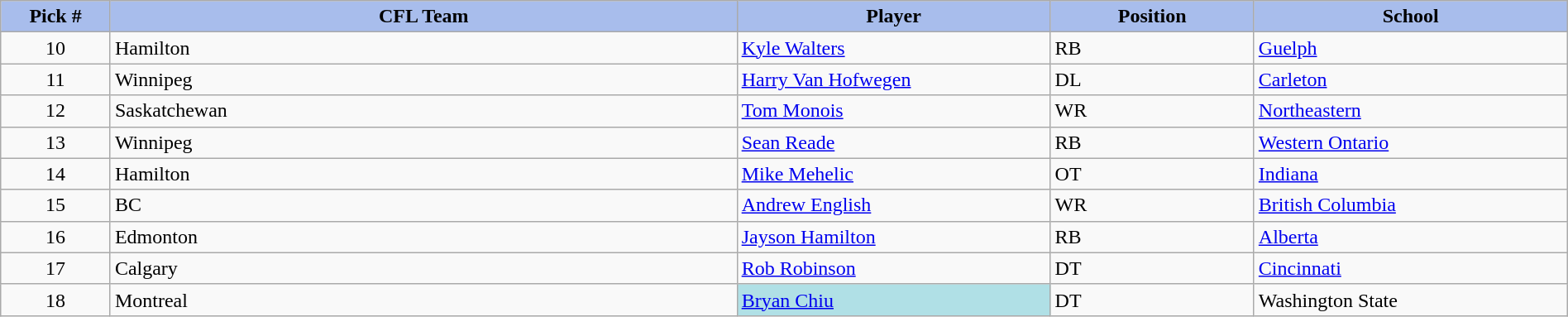<table class="wikitable" style="width: 100%">
<tr>
<th style="background:#A8BDEC;" width=7%>Pick #</th>
<th width=40% style="background:#A8BDEC;">CFL Team</th>
<th width=20% style="background:#A8BDEC;">Player</th>
<th width=13% style="background:#A8BDEC;">Position</th>
<th width=20% style="background:#A8BDEC;">School</th>
</tr>
<tr>
<td align=center>10</td>
<td>Hamilton</td>
<td><a href='#'>Kyle Walters</a></td>
<td>RB</td>
<td><a href='#'>Guelph</a></td>
</tr>
<tr>
<td align=center>11</td>
<td>Winnipeg</td>
<td><a href='#'>Harry Van Hofwegen</a></td>
<td>DL</td>
<td><a href='#'>Carleton</a></td>
</tr>
<tr>
<td align=center>12</td>
<td>Saskatchewan</td>
<td><a href='#'>Tom Monois</a></td>
<td>WR</td>
<td><a href='#'>Northeastern</a></td>
</tr>
<tr>
<td align=center>13</td>
<td>Winnipeg</td>
<td><a href='#'>Sean Reade</a></td>
<td>RB</td>
<td><a href='#'>Western Ontario</a></td>
</tr>
<tr>
<td align=center>14</td>
<td>Hamilton</td>
<td><a href='#'>Mike Mehelic</a></td>
<td>OT</td>
<td><a href='#'>Indiana</a></td>
</tr>
<tr>
<td align=center>15</td>
<td>BC</td>
<td><a href='#'>Andrew English</a></td>
<td>WR</td>
<td><a href='#'>British Columbia</a></td>
</tr>
<tr>
<td align=center>16</td>
<td>Edmonton</td>
<td><a href='#'>Jayson Hamilton</a></td>
<td>RB</td>
<td><a href='#'>Alberta</a></td>
</tr>
<tr>
<td align=center>17</td>
<td>Calgary</td>
<td><a href='#'>Rob Robinson</a></td>
<td>DT</td>
<td><a href='#'>Cincinnati</a></td>
</tr>
<tr>
<td align=center>18</td>
<td>Montreal</td>
<td bgcolor="#B0E0E6"><a href='#'>Bryan Chiu</a></td>
<td>DT</td>
<td>Washington State</td>
</tr>
</table>
